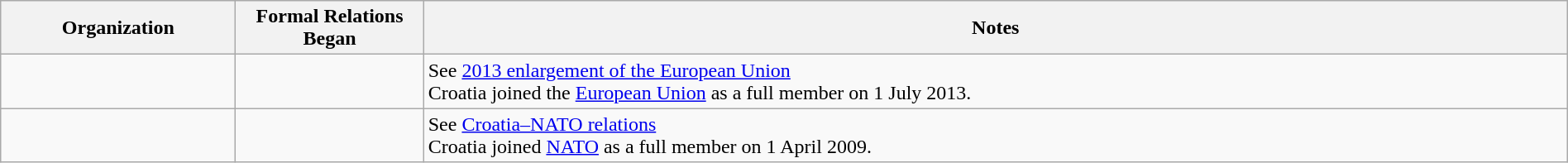<table class="wikitable sortable" border="1" style="width:100%; margin:auto;">
<tr>
<th width="15%">Organization</th>
<th width="12%">Formal Relations Began</th>
<th>Notes</th>
</tr>
<tr -valign="top">
<td></td>
<td></td>
<td>See <a href='#'>2013 enlargement of the European Union</a><br>Croatia joined the <a href='#'>European Union</a> as a full member on 1 July 2013.</td>
</tr>
<tr -valign="top">
<td></td>
<td></td>
<td>See <a href='#'>Croatia–NATO relations</a><br>Croatia joined <a href='#'>NATO</a> as a full member on 1 April 2009.</td>
</tr>
</table>
